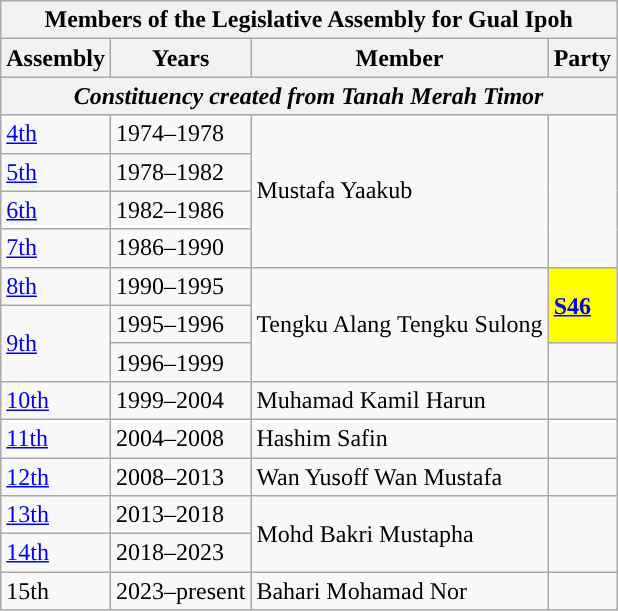<table class=wikitable>
<tr>
<th colspan=4>Members of the Legislative Assembly for Gual Ipoh</th>
</tr>
<tr>
<th>Assembly</th>
<th>Years</th>
<th>Member</th>
<th>Party</th>
</tr>
<tr>
<th colspan=4 align=center><em>Constituency created from Tanah Merah Timor</em></th>
</tr>
<tr>
<td><a href='#'>4th</a></td>
<td>1974–1978</td>
<td rowspan=4>Mustafa Yaakub</td>
<td rowspan=4></td>
</tr>
<tr>
<td><a href='#'>5th</a></td>
<td>1978–1982</td>
</tr>
<tr>
<td><a href='#'>6th</a></td>
<td>1982–1986</td>
</tr>
<tr>
<td><a href='#'>7th</a></td>
<td>1986–1990</td>
</tr>
<tr>
<td><a href='#'>8th</a></td>
<td>1990–1995</td>
<td rowspan=3>Tengku Alang Tengku Sulong</td>
<td rowspan=2 bgcolor="yellow"><strong><a href='#'>S46</a></strong></td>
</tr>
<tr>
<td rowspan=2><a href='#'>9th</a></td>
<td>1995–1996</td>
</tr>
<tr>
<td>1996–1999</td>
<td></td>
</tr>
<tr>
<td><a href='#'>10th</a></td>
<td>1999–2004</td>
<td>Muhamad Kamil Harun</td>
<td></td>
</tr>
<tr>
<td><a href='#'>11th</a></td>
<td>2004–2008</td>
<td>Hashim Safin</td>
<td></td>
</tr>
<tr>
<td><a href='#'>12th</a></td>
<td>2008–2013</td>
<td>Wan Yusoff Wan Mustafa</td>
<td></td>
</tr>
<tr>
<td><a href='#'>13th</a></td>
<td>2013–2018</td>
<td rowspan=2>Mohd Bakri Mustapha</td>
<td rowspan=2></td>
</tr>
<tr>
<td><a href='#'>14th</a></td>
<td>2018–2023</td>
</tr>
<tr>
<td>15th</td>
<td>2023–present</td>
<td>Bahari Mohamad Nor</td>
<td></td>
</tr>
</table>
